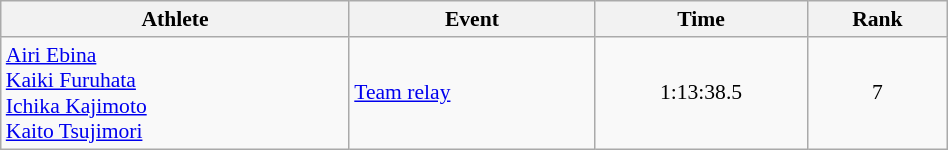<table class="wikitable" style="text-align:center; font-size:90%; width:50%;">
<tr>
<th>Athlete</th>
<th>Event</th>
<th>Time</th>
<th>Rank</th>
</tr>
<tr>
<td align=left><a href='#'>Airi Ebina</a> <br> <a href='#'>Kaiki Furuhata</a><br><a href='#'>Ichika Kajimoto</a> <br> <a href='#'>Kaito Tsujimori</a></td>
<td align=left><a href='#'>Team relay</a></td>
<td>1:13:38.5</td>
<td>7</td>
</tr>
</table>
